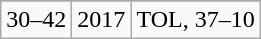<table class="wikitable" style="text-align:center">
<tr>
</tr>
<tr>
<td>30–42</td>
<td>2017</td>
<td>TOL, 37–10</td>
</tr>
</table>
